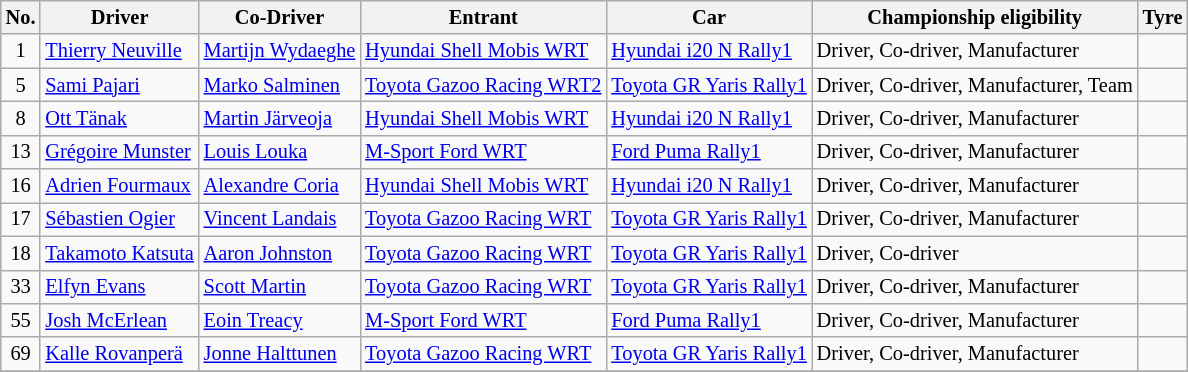<table class="wikitable" style="font-size: 85%;">
<tr>
<th>No.</th>
<th>Driver</th>
<th>Co-Driver</th>
<th>Entrant</th>
<th>Car</th>
<th>Championship eligibility</th>
<th>Tyre</th>
</tr>
<tr>
<td align="center">1</td>
<td> <a href='#'>Thierry Neuville</a></td>
<td> <a href='#'>Martijn Wydaeghe</a></td>
<td> <a href='#'>Hyundai Shell Mobis WRT</a></td>
<td><a href='#'>Hyundai i20 N Rally1</a></td>
<td>Driver, Co-driver, Manufacturer</td>
<td align="center"></td>
</tr>
<tr>
<td align="center">5</td>
<td> <a href='#'>Sami Pajari</a></td>
<td> <a href='#'>Marko Salminen</a></td>
<td> <a href='#'>Toyota Gazoo Racing WRT2</a></td>
<td><a href='#'>Toyota GR Yaris Rally1</a></td>
<td>Driver, Co-driver, Manufacturer, Team</td>
<td align="center"></td>
</tr>
<tr>
<td align="center">8</td>
<td> <a href='#'>Ott Tänak</a></td>
<td> <a href='#'>Martin Järveoja</a></td>
<td> <a href='#'>Hyundai Shell Mobis WRT</a></td>
<td><a href='#'>Hyundai i20 N Rally1</a></td>
<td>Driver, Co-driver, Manufacturer</td>
<td align="center"></td>
</tr>
<tr>
<td align="center">13</td>
<td> <a href='#'>Grégoire Munster</a></td>
<td> <a href='#'>Louis Louka</a></td>
<td> <a href='#'>M-Sport Ford WRT</a></td>
<td><a href='#'>Ford Puma Rally1</a></td>
<td>Driver, Co-driver, Manufacturer</td>
<td align="center"></td>
</tr>
<tr>
<td align="center">16</td>
<td> <a href='#'>Adrien Fourmaux</a></td>
<td> <a href='#'>Alexandre Coria</a></td>
<td> <a href='#'>Hyundai Shell Mobis WRT</a></td>
<td><a href='#'>Hyundai i20 N Rally1</a></td>
<td>Driver, Co-driver, Manufacturer</td>
<td align="center"></td>
</tr>
<tr>
<td align="center">17</td>
<td> <a href='#'>Sébastien Ogier</a></td>
<td> <a href='#'>Vincent Landais</a></td>
<td> <a href='#'>Toyota Gazoo Racing WRT</a></td>
<td><a href='#'>Toyota GR Yaris Rally1</a></td>
<td>Driver, Co-driver, Manufacturer</td>
<td align="center"></td>
</tr>
<tr>
<td align="center">18</td>
<td> <a href='#'>Takamoto Katsuta</a></td>
<td> <a href='#'>Aaron Johnston</a></td>
<td> <a href='#'>Toyota Gazoo Racing WRT</a></td>
<td><a href='#'>Toyota GR Yaris Rally1</a></td>
<td>Driver, Co-driver</td>
<td align="center"></td>
</tr>
<tr>
<td align="center">33</td>
<td> <a href='#'>Elfyn Evans</a></td>
<td> <a href='#'>Scott Martin</a></td>
<td> <a href='#'>Toyota Gazoo Racing WRT</a></td>
<td><a href='#'>Toyota GR Yaris Rally1</a></td>
<td>Driver, Co-driver, Manufacturer</td>
<td align="center"></td>
</tr>
<tr>
<td align="center">55</td>
<td> <a href='#'>Josh McErlean</a></td>
<td> <a href='#'>Eoin Treacy</a></td>
<td> <a href='#'>M-Sport Ford WRT</a></td>
<td><a href='#'>Ford Puma Rally1</a></td>
<td>Driver, Co-driver, Manufacturer</td>
<td align="center"></td>
</tr>
<tr>
<td align="center">69</td>
<td> <a href='#'>Kalle Rovanperä</a></td>
<td> <a href='#'>Jonne Halttunen</a></td>
<td> <a href='#'>Toyota Gazoo Racing WRT</a></td>
<td><a href='#'>Toyota GR Yaris Rally1</a></td>
<td>Driver, Co-driver, Manufacturer</td>
<td align="center"></td>
</tr>
<tr>
</tr>
</table>
